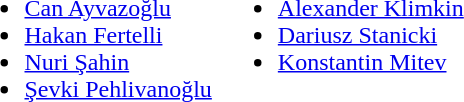<table>
<tr valign="top">
<td><br><ul><li> <a href='#'>Can Ayvazoğlu</a></li><li> <a href='#'>Hakan Fertelli</a></li><li> <a href='#'>Nuri Şahin</a></li><li> <a href='#'>Şevki Pehlivanoğlu</a></li></ul></td>
<td><br><ul><li> <a href='#'>Alexander Klimkin</a></li><li> <a href='#'>Dariusz Stanicki</a></li><li> <a href='#'>Konstantin Mitev</a></li></ul></td>
</tr>
</table>
